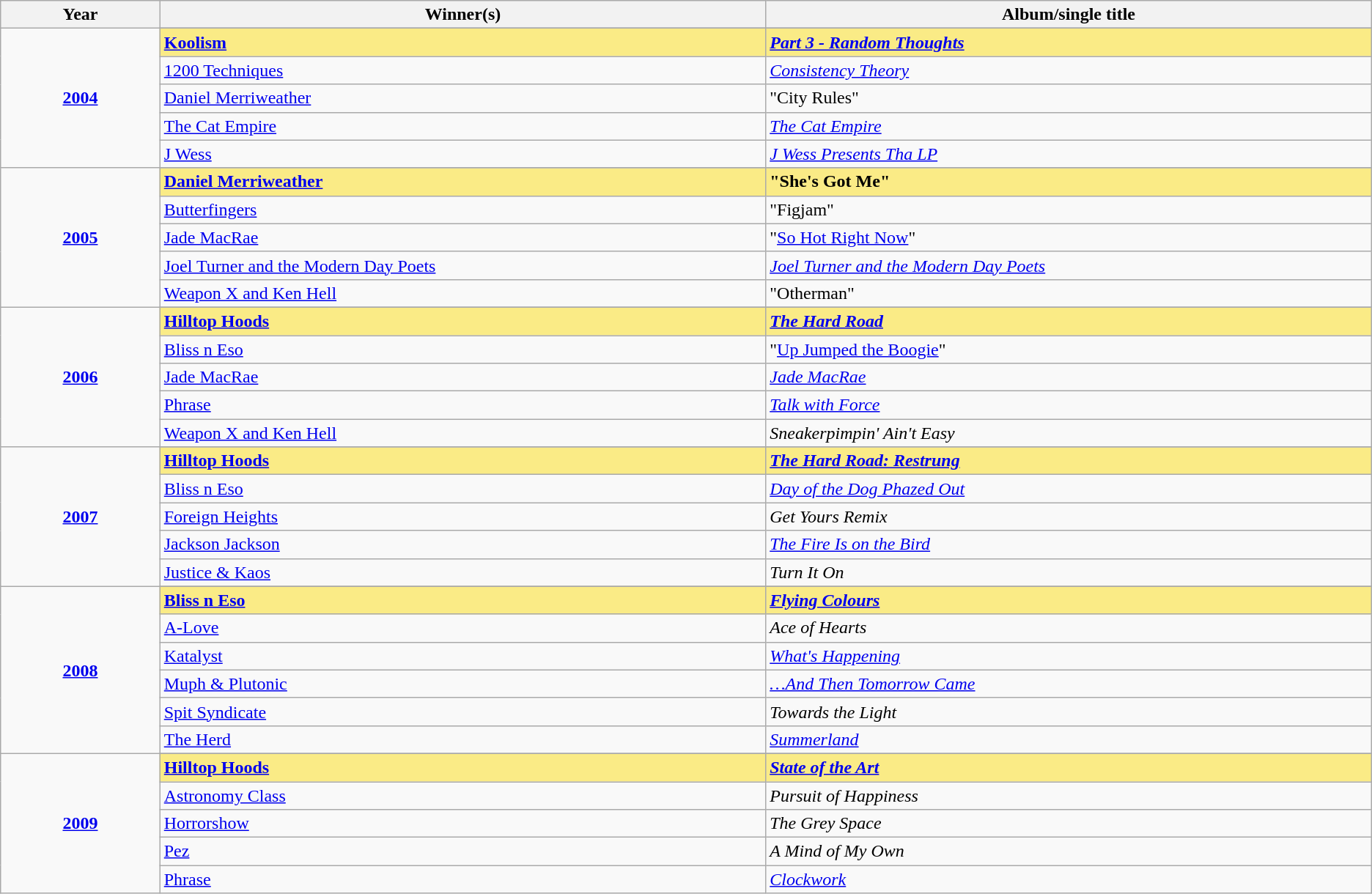<table class="sortable wikitable">
<tr>
<th width="5%">Year</th>
<th width="19%">Winner(s)</th>
<th width="19%">Album/single title</th>
</tr>
<tr>
<td rowspan="6" align="center"><strong><a href='#'>2004</a></strong><br></td>
</tr>
<tr style="background:#FAEB86">
<td><strong><a href='#'>Koolism</a></strong></td>
<td><strong><em><a href='#'>Part 3 - Random Thoughts</a></em></strong></td>
</tr>
<tr>
<td><a href='#'>1200 Techniques</a></td>
<td><em><a href='#'>Consistency Theory</a></em></td>
</tr>
<tr>
<td><a href='#'>Daniel Merriweather</a></td>
<td>"City Rules"</td>
</tr>
<tr>
<td><a href='#'>The Cat Empire</a></td>
<td><em><a href='#'>The Cat Empire</a></em></td>
</tr>
<tr>
<td><a href='#'>J Wess</a></td>
<td><em><a href='#'>J Wess Presents Tha LP</a></em></td>
</tr>
<tr>
<td rowspan="6" align="center"><strong><a href='#'>2005</a></strong><br></td>
</tr>
<tr style="background:#FAEB86">
<td><strong><a href='#'>Daniel Merriweather</a></strong></td>
<td><strong>"She's Got Me"</strong></td>
</tr>
<tr>
<td><a href='#'>Butterfingers</a></td>
<td>"Figjam"</td>
</tr>
<tr>
<td><a href='#'>Jade MacRae</a></td>
<td>"<a href='#'>So Hot Right Now</a>"</td>
</tr>
<tr>
<td><a href='#'>Joel Turner and the Modern Day Poets</a></td>
<td><em><a href='#'>Joel Turner and the Modern Day Poets</a></em></td>
</tr>
<tr>
<td><a href='#'>Weapon X and Ken Hell</a></td>
<td>"Otherman"</td>
</tr>
<tr>
<td rowspan="6" align="center"><strong><a href='#'>2006</a></strong><br></td>
</tr>
<tr style="background:#FAEB86">
<td><strong><a href='#'>Hilltop Hoods</a></strong></td>
<td><strong><em><a href='#'>The Hard Road</a></em></strong></td>
</tr>
<tr>
<td><a href='#'>Bliss n Eso</a></td>
<td>"<a href='#'>Up Jumped the Boogie</a>"</td>
</tr>
<tr>
<td><a href='#'>Jade MacRae</a></td>
<td><em><a href='#'>Jade MacRae</a></em></td>
</tr>
<tr>
<td><a href='#'>Phrase</a></td>
<td><em><a href='#'>Talk with Force</a></em></td>
</tr>
<tr>
<td><a href='#'>Weapon X and Ken Hell</a></td>
<td><em>Sneakerpimpin' Ain't Easy</em></td>
</tr>
<tr>
<td rowspan="6" align="center"><strong><a href='#'>2007</a></strong><br></td>
</tr>
<tr style="background:#FAEB86">
<td><strong><a href='#'>Hilltop Hoods</a></strong></td>
<td><strong><em><a href='#'>The Hard Road: Restrung</a></em></strong></td>
</tr>
<tr>
<td><a href='#'>Bliss n Eso</a></td>
<td><em><a href='#'>Day of the Dog Phazed Out</a></em></td>
</tr>
<tr>
<td><a href='#'>Foreign Heights</a></td>
<td><em>Get Yours Remix</em></td>
</tr>
<tr>
<td><a href='#'>Jackson Jackson</a></td>
<td><em><a href='#'>The Fire Is on the Bird</a></em></td>
</tr>
<tr>
<td><a href='#'>Justice & Kaos</a></td>
<td><em>Turn It On</em></td>
</tr>
<tr>
<td rowspan="7" align="center"><strong><a href='#'>2008</a></strong><br></td>
</tr>
<tr style="background:#FAEB86">
<td><strong><a href='#'>Bliss n Eso</a></strong></td>
<td><strong><em><a href='#'>Flying Colours</a></em></strong></td>
</tr>
<tr>
<td><a href='#'>A-Love</a></td>
<td><em>Ace of Hearts</em></td>
</tr>
<tr>
<td><a href='#'>Katalyst</a></td>
<td><em><a href='#'>What's Happening</a></em></td>
</tr>
<tr>
<td><a href='#'>Muph & Plutonic</a></td>
<td><em><a href='#'>…And Then Tomorrow Came</a></em></td>
</tr>
<tr>
<td><a href='#'>Spit Syndicate</a></td>
<td><em>Towards the Light</em></td>
</tr>
<tr>
<td><a href='#'>The Herd</a></td>
<td><em><a href='#'>Summerland</a></em></td>
</tr>
<tr>
<td rowspan="6" align="center"><strong><a href='#'>2009</a></strong><br></td>
</tr>
<tr style="background:#FAEB86">
<td><strong><a href='#'>Hilltop Hoods</a></strong></td>
<td><strong><em><a href='#'>State of the Art</a></em></strong></td>
</tr>
<tr>
<td><a href='#'>Astronomy Class</a></td>
<td><em>Pursuit of Happiness</em></td>
</tr>
<tr>
<td><a href='#'>Horrorshow</a></td>
<td><em>The Grey Space</em></td>
</tr>
<tr>
<td><a href='#'>Pez</a></td>
<td><em>A Mind of My Own</em></td>
</tr>
<tr>
<td><a href='#'>Phrase</a></td>
<td><em><a href='#'>Clockwork</a></em></td>
</tr>
</table>
